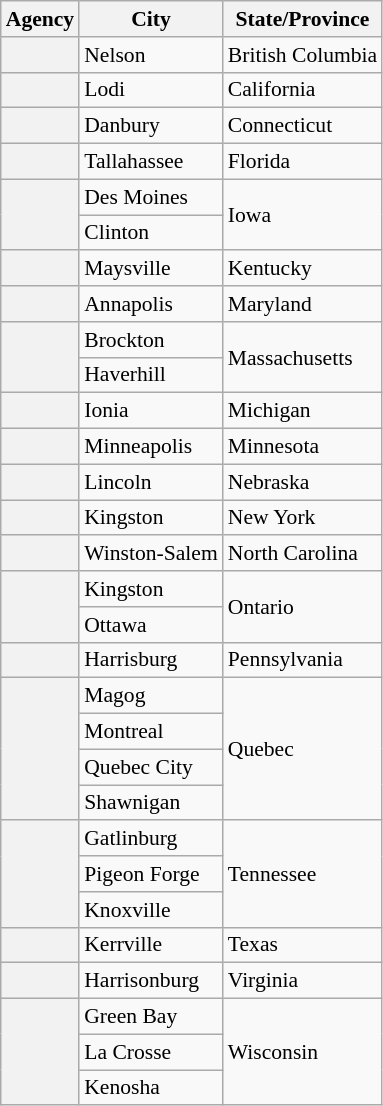<table class="wikitable sortable" style="font-size:90%;">
<tr>
<th>Agency</th>
<th>City</th>
<th>State/Province</th>
</tr>
<tr>
<th></th>
<td>Nelson</td>
<td>British Columbia</td>
</tr>
<tr>
<th></th>
<td>Lodi</td>
<td>California</td>
</tr>
<tr>
<th></th>
<td>Danbury</td>
<td>Connecticut</td>
</tr>
<tr>
<th></th>
<td>Tallahassee</td>
<td>Florida</td>
</tr>
<tr>
<th rowspan=2></th>
<td>Des Moines</td>
<td rowspan=2>Iowa</td>
</tr>
<tr>
<td>Clinton</td>
</tr>
<tr>
<th></th>
<td>Maysville</td>
<td>Kentucky</td>
</tr>
<tr>
<th></th>
<td>Annapolis</td>
<td>Maryland</td>
</tr>
<tr>
<th rowspan=2></th>
<td>Brockton</td>
<td rowspan=2>Massachusetts</td>
</tr>
<tr>
<td>Haverhill</td>
</tr>
<tr>
<th></th>
<td>Ionia</td>
<td>Michigan</td>
</tr>
<tr>
<th></th>
<td>Minneapolis</td>
<td>Minnesota</td>
</tr>
<tr>
<th></th>
<td>Lincoln</td>
<td>Nebraska</td>
</tr>
<tr>
<th></th>
<td>Kingston</td>
<td>New York</td>
</tr>
<tr>
<th></th>
<td>Winston-Salem</td>
<td>North Carolina</td>
</tr>
<tr>
<th rowspan=2></th>
<td>Kingston</td>
<td rowspan=2>Ontario</td>
</tr>
<tr>
<td>Ottawa</td>
</tr>
<tr>
<th></th>
<td>Harrisburg</td>
<td>Pennsylvania</td>
</tr>
<tr>
<th rowspan=4></th>
<td>Magog</td>
<td rowspan=4>Quebec</td>
</tr>
<tr>
<td>Montreal</td>
</tr>
<tr>
<td>Quebec City</td>
</tr>
<tr>
<td>Shawnigan</td>
</tr>
<tr>
<th rowspan=3></th>
<td>Gatlinburg</td>
<td rowspan=3>Tennessee</td>
</tr>
<tr>
<td>Pigeon Forge</td>
</tr>
<tr>
<td>Knoxville</td>
</tr>
<tr>
<th></th>
<td>Kerrville</td>
<td>Texas</td>
</tr>
<tr>
<th></th>
<td>Harrisonburg</td>
<td>Virginia</td>
</tr>
<tr>
<th rowspan=3></th>
<td>Green Bay</td>
<td rowspan=3>Wisconsin</td>
</tr>
<tr>
<td>La Crosse</td>
</tr>
<tr>
<td>Kenosha</td>
</tr>
</table>
